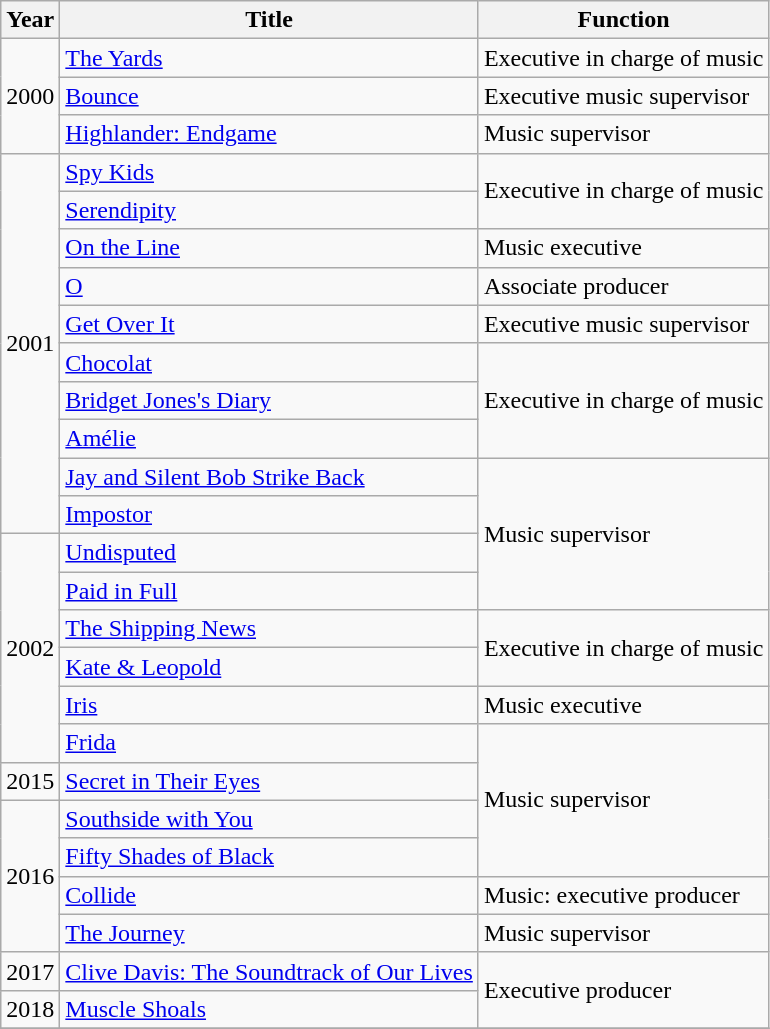<table class="wikitable">
<tr>
<th align="left">Year</th>
<th align="left">Title</th>
<th align="left">Function</th>
</tr>
<tr>
<td rowspan="3">2000</td>
<td><a href='#'>The Yards</a></td>
<td>Executive in charge of music</td>
</tr>
<tr>
<td><a href='#'>Bounce</a></td>
<td>Executive music supervisor</td>
</tr>
<tr>
<td><a href='#'>Highlander: Endgame</a></td>
<td>Music supervisor</td>
</tr>
<tr>
<td rowspan="10">2001</td>
<td><a href='#'>Spy Kids</a></td>
<td rowspan="2">Executive in charge of music</td>
</tr>
<tr>
<td><a href='#'>Serendipity</a></td>
</tr>
<tr>
<td><a href='#'>On the Line</a></td>
<td>Music executive</td>
</tr>
<tr>
<td><a href='#'>O</a></td>
<td>Associate producer</td>
</tr>
<tr>
<td><a href='#'>Get Over It</a></td>
<td>Executive music supervisor</td>
</tr>
<tr>
<td><a href='#'>Chocolat</a></td>
<td rowspan="3">Executive in charge of music</td>
</tr>
<tr>
<td><a href='#'>Bridget Jones's Diary</a></td>
</tr>
<tr>
<td><a href='#'>Amélie</a></td>
</tr>
<tr>
<td><a href='#'>Jay and Silent Bob Strike Back</a></td>
<td rowspan="4">Music supervisor</td>
</tr>
<tr>
<td><a href='#'>Impostor</a></td>
</tr>
<tr>
<td rowspan="6">2002</td>
<td><a href='#'>Undisputed</a></td>
</tr>
<tr>
<td><a href='#'>Paid in Full</a></td>
</tr>
<tr>
<td><a href='#'>The Shipping News</a></td>
<td rowspan="2">Executive in charge of music</td>
</tr>
<tr>
<td><a href='#'>Kate & Leopold</a></td>
</tr>
<tr>
<td><a href='#'>Iris</a></td>
<td>Music executive</td>
</tr>
<tr>
<td><a href='#'>Frida</a></td>
<td rowspan="4">Music supervisor</td>
</tr>
<tr>
<td>2015</td>
<td><a href='#'>Secret in Their Eyes</a></td>
</tr>
<tr>
<td rowspan="4">2016</td>
<td><a href='#'>Southside with You</a></td>
</tr>
<tr>
<td><a href='#'>Fifty Shades of Black</a></td>
</tr>
<tr>
<td><a href='#'>Collide</a></td>
<td>Music: executive producer</td>
</tr>
<tr>
<td><a href='#'>The Journey</a></td>
<td>Music supervisor</td>
</tr>
<tr>
<td>2017</td>
<td><a href='#'>Clive Davis: The Soundtrack of Our Lives</a></td>
<td rowspan="2">Executive producer</td>
</tr>
<tr>
<td>2018</td>
<td><a href='#'>Muscle Shoals</a></td>
</tr>
<tr>
</tr>
</table>
